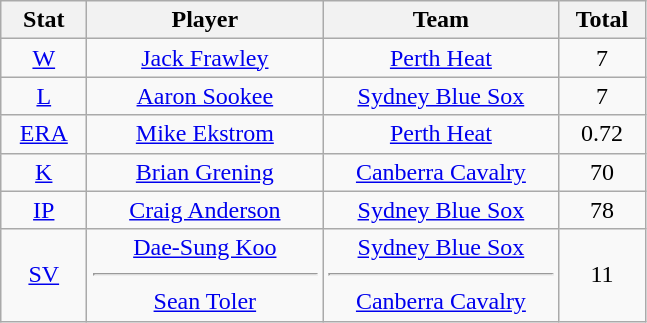<table class="wikitable" style="text-align:center;">
<tr>
<th scope="col" width=50>Stat</th>
<th scope="col" width=150>Player</th>
<th scope="col" width=150>Team</th>
<th scope="col" width=50>Total</th>
</tr>
<tr>
<td><a href='#'>W</a></td>
<td><a href='#'>Jack Frawley</a></td>
<td><a href='#'>Perth Heat</a></td>
<td>7</td>
</tr>
<tr>
<td><a href='#'>L</a></td>
<td><a href='#'>Aaron Sookee</a></td>
<td><a href='#'>Sydney Blue Sox</a></td>
<td>7</td>
</tr>
<tr>
<td><a href='#'>ERA</a></td>
<td><a href='#'>Mike Ekstrom</a></td>
<td><a href='#'>Perth Heat</a></td>
<td>0.72</td>
</tr>
<tr>
<td><a href='#'>K</a></td>
<td><a href='#'>Brian Grening</a></td>
<td><a href='#'>Canberra Cavalry</a></td>
<td>70</td>
</tr>
<tr>
<td><a href='#'>IP</a></td>
<td><a href='#'>Craig Anderson</a></td>
<td><a href='#'>Sydney Blue Sox</a></td>
<td>78</td>
</tr>
<tr>
<td><a href='#'>SV</a></td>
<td><a href='#'>Dae-Sung Koo</a><hr><a href='#'>Sean Toler</a></td>
<td><a href='#'>Sydney Blue Sox</a><hr><a href='#'>Canberra Cavalry</a></td>
<td>11</td>
</tr>
</table>
